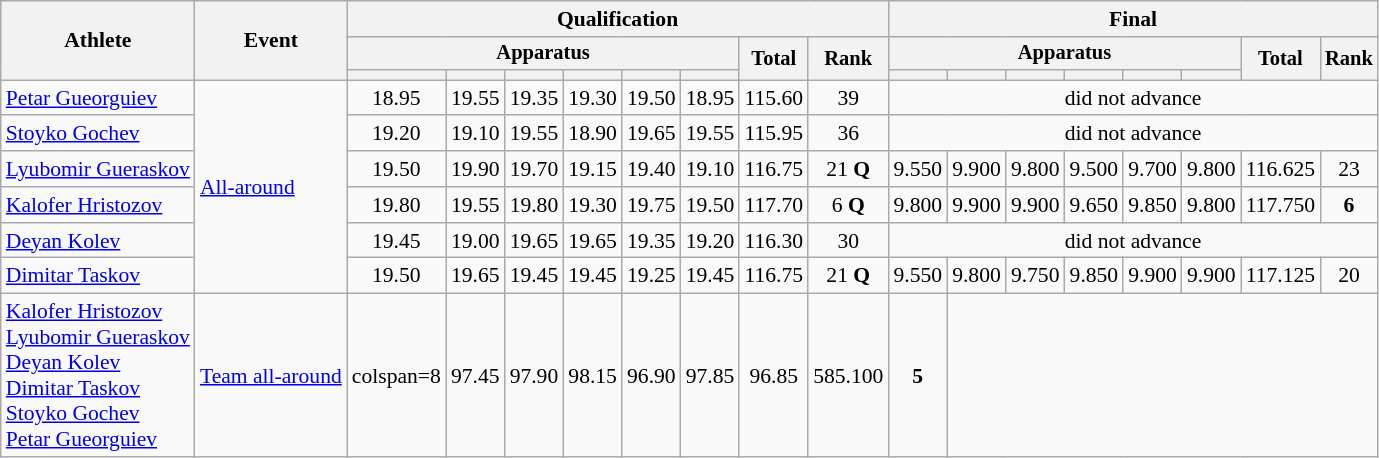<table class="wikitable" style="font-size:90%">
<tr>
<th rowspan=3>Athlete</th>
<th rowspan=3>Event</th>
<th colspan =8>Qualification</th>
<th colspan =8>Final</th>
</tr>
<tr style="font-size:95%">
<th colspan=6>Apparatus</th>
<th rowspan=2>Total</th>
<th rowspan=2>Rank</th>
<th colspan=6>Apparatus</th>
<th rowspan=2>Total</th>
<th rowspan=2>Rank</th>
</tr>
<tr style="font-size:95%">
<th></th>
<th></th>
<th></th>
<th></th>
<th></th>
<th></th>
<th></th>
<th></th>
<th></th>
<th></th>
<th></th>
<th></th>
</tr>
<tr align=center>
<td align=left><a href='#'>Petar Gueorguiev</a></td>
<td align=left rowspan=6><a href='#'>All-around</a></td>
<td>18.95</td>
<td>19.55</td>
<td>19.35</td>
<td>19.30</td>
<td>19.50</td>
<td>18.95</td>
<td>115.60</td>
<td>39</td>
<td colspan=8>did not advance</td>
</tr>
<tr align=center>
<td align=left><a href='#'>Stoyko Gochev</a></td>
<td>19.20</td>
<td>19.10</td>
<td>19.55</td>
<td>18.90</td>
<td>19.65</td>
<td>19.55</td>
<td>115.95</td>
<td>36</td>
<td colspan=8>did not advance</td>
</tr>
<tr align=center>
<td align=left><a href='#'>Lyubomir Gueraskov</a></td>
<td>19.50</td>
<td>19.90</td>
<td>19.70</td>
<td>19.15</td>
<td>19.40</td>
<td>19.10</td>
<td>116.75</td>
<td>21 <strong>Q</strong></td>
<td>9.550</td>
<td>9.900</td>
<td>9.800</td>
<td>9.500</td>
<td>9.700</td>
<td>9.800</td>
<td>116.625</td>
<td>23</td>
</tr>
<tr align=center>
<td align=left><a href='#'>Kalofer Hristozov</a></td>
<td>19.80</td>
<td>19.55</td>
<td>19.80</td>
<td>19.30</td>
<td>19.75</td>
<td>19.50</td>
<td>117.70</td>
<td>6 <strong>Q</strong></td>
<td>9.800</td>
<td>9.900</td>
<td>9.900</td>
<td>9.650</td>
<td>9.850</td>
<td>9.800</td>
<td>117.750</td>
<td><strong>6</strong></td>
</tr>
<tr align=center>
<td align=left><a href='#'>Deyan Kolev</a></td>
<td>19.45</td>
<td>19.00</td>
<td>19.65</td>
<td>19.65</td>
<td>19.35</td>
<td>19.20</td>
<td>116.30</td>
<td>30</td>
<td colspan=8>did not advance</td>
</tr>
<tr align=center>
<td align=left><a href='#'>Dimitar Taskov</a></td>
<td>19.50</td>
<td>19.65</td>
<td>19.45</td>
<td>19.45</td>
<td>19.25</td>
<td>19.45</td>
<td>116.75</td>
<td>21 <strong>Q</strong></td>
<td>9.550</td>
<td>9.800</td>
<td>9.750</td>
<td>9.850</td>
<td>9.900</td>
<td>9.900</td>
<td>117.125</td>
<td>20</td>
</tr>
<tr align=center>
<td align=left><a href='#'>Kalofer Hristozov</a><br><a href='#'>Lyubomir Gueraskov</a><br><a href='#'>Deyan Kolev</a><br><a href='#'>Dimitar Taskov</a><br><a href='#'>Stoyko Gochev</a><br><a href='#'>Petar Gueorguiev</a></td>
<td align=left><a href='#'>Team all-around</a></td>
<td>colspan=8 </td>
<td>97.45</td>
<td>97.90</td>
<td>98.15</td>
<td>96.90</td>
<td>97.85</td>
<td>96.85</td>
<td>585.100</td>
<td><strong>5</strong></td>
</tr>
</table>
